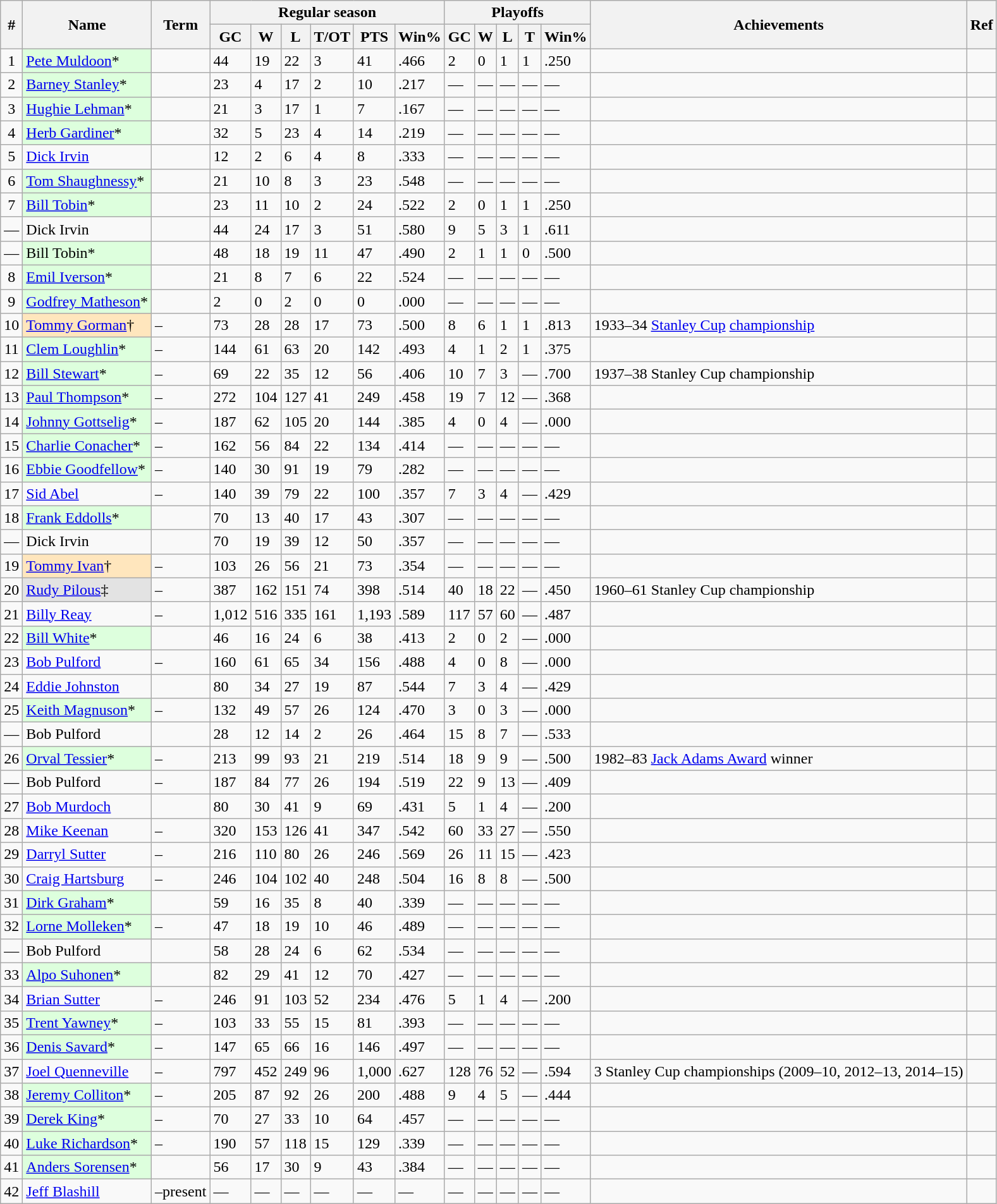<table class="wikitable">
<tr>
<th rowspan="2">#</th>
<th rowspan="2">Name</th>
<th rowspan="2">Term</th>
<th colspan="6">Regular season</th>
<th colspan="5">Playoffs</th>
<th rowspan="2">Achievements</th>
<th rowspan="2">Ref</th>
</tr>
<tr>
<th>GC</th>
<th>W</th>
<th>L</th>
<th>T/OT</th>
<th>PTS</th>
<th>Win%</th>
<th>GC</th>
<th>W</th>
<th>L</th>
<th>T</th>
<th>Win%</th>
</tr>
<tr>
<td align=center>1</td>
<td bgcolor=ddffdd><a href='#'>Pete Muldoon</a>*</td>
<td></td>
<td>44</td>
<td>19</td>
<td>22</td>
<td>3</td>
<td>41</td>
<td>.466</td>
<td>2</td>
<td>0</td>
<td>1</td>
<td>1</td>
<td>.250</td>
<td></td>
<td align=center></td>
</tr>
<tr>
<td align=center>2</td>
<td bgcolor=ddffdd><a href='#'>Barney Stanley</a>*</td>
<td></td>
<td>23</td>
<td>4</td>
<td>17</td>
<td>2</td>
<td>10</td>
<td>.217</td>
<td>—</td>
<td>—</td>
<td>—</td>
<td>—</td>
<td>—</td>
<td></td>
<td align=center></td>
</tr>
<tr>
<td align=center>3</td>
<td bgcolor=ddffdd><a href='#'>Hughie Lehman</a>*</td>
<td></td>
<td>21</td>
<td>3</td>
<td>17</td>
<td>1</td>
<td>7</td>
<td>.167</td>
<td>—</td>
<td>—</td>
<td>—</td>
<td>—</td>
<td>—</td>
<td></td>
<td align=center></td>
</tr>
<tr>
<td align=center>4</td>
<td bgcolor=ddffdd><a href='#'>Herb Gardiner</a>*</td>
<td></td>
<td>32</td>
<td>5</td>
<td>23</td>
<td>4</td>
<td>14</td>
<td>.219</td>
<td>—</td>
<td>—</td>
<td>—</td>
<td>—</td>
<td>—</td>
<td></td>
<td align=center></td>
</tr>
<tr>
<td align=center>5</td>
<td><a href='#'>Dick Irvin</a></td>
<td></td>
<td>12</td>
<td>2</td>
<td>6</td>
<td>4</td>
<td>8</td>
<td>.333</td>
<td>—</td>
<td>—</td>
<td>—</td>
<td>—</td>
<td>—</td>
<td></td>
<td align=center></td>
</tr>
<tr>
<td align=center>6</td>
<td bgcolor=ddffdd><a href='#'>Tom Shaughnessy</a>*</td>
<td></td>
<td>21</td>
<td>10</td>
<td>8</td>
<td>3</td>
<td>23</td>
<td>.548</td>
<td>—</td>
<td>—</td>
<td>—</td>
<td>—</td>
<td>—</td>
<td></td>
<td align=center></td>
</tr>
<tr>
<td align=center>7</td>
<td bgcolor=ddffdd><a href='#'>Bill Tobin</a>*</td>
<td></td>
<td>23</td>
<td>11</td>
<td>10</td>
<td>2</td>
<td>24</td>
<td>.522</td>
<td>2</td>
<td>0</td>
<td>1</td>
<td>1</td>
<td>.250</td>
<td></td>
<td align=center></td>
</tr>
<tr>
<td align=center>—</td>
<td>Dick Irvin</td>
<td></td>
<td>44</td>
<td>24</td>
<td>17</td>
<td>3</td>
<td>51</td>
<td>.580</td>
<td>9</td>
<td>5</td>
<td>3</td>
<td>1</td>
<td>.611</td>
<td></td>
<td align=center></td>
</tr>
<tr>
<td align=center>—</td>
<td bgcolor=ddffdd>Bill Tobin*</td>
<td></td>
<td>48</td>
<td>18</td>
<td>19</td>
<td>11</td>
<td>47</td>
<td>.490</td>
<td>2</td>
<td>1</td>
<td>1</td>
<td>0</td>
<td>.500</td>
<td></td>
<td align=center></td>
</tr>
<tr>
<td align=center>8</td>
<td bgcolor=ddffdd><a href='#'>Emil Iverson</a>*</td>
<td></td>
<td>21</td>
<td>8</td>
<td>7</td>
<td>6</td>
<td>22</td>
<td>.524</td>
<td>—</td>
<td>—</td>
<td>—</td>
<td>—</td>
<td>—</td>
<td></td>
<td align=center></td>
</tr>
<tr>
<td align=center>9</td>
<td bgcolor=ddffdd><a href='#'>Godfrey Matheson</a>*</td>
<td></td>
<td>2</td>
<td>0</td>
<td>2</td>
<td>0</td>
<td>0</td>
<td>.000</td>
<td>—</td>
<td>—</td>
<td>—</td>
<td>—</td>
<td>—</td>
<td></td>
<td align=center></td>
</tr>
<tr>
<td align=center>10</td>
<td bgcolor=FFE6BD><a href='#'>Tommy Gorman</a>†</td>
<td>–</td>
<td>73</td>
<td>28</td>
<td>28</td>
<td>17</td>
<td>73</td>
<td>.500</td>
<td>8</td>
<td>6</td>
<td>1</td>
<td>1</td>
<td>.813</td>
<td>1933–34 <a href='#'>Stanley Cup</a> <a href='#'>championship</a></td>
<td align=center></td>
</tr>
<tr>
<td align=center>11</td>
<td bgcolor=ddffdd><a href='#'>Clem Loughlin</a>*</td>
<td>–</td>
<td>144</td>
<td>61</td>
<td>63</td>
<td>20</td>
<td>142</td>
<td>.493</td>
<td>4</td>
<td>1</td>
<td>2</td>
<td>1</td>
<td>.375</td>
<td></td>
<td align=center></td>
</tr>
<tr>
<td align=center>12</td>
<td bgcolor=ddffdd><a href='#'>Bill Stewart</a>*</td>
<td>–</td>
<td>69</td>
<td>22</td>
<td>35</td>
<td>12</td>
<td>56</td>
<td>.406</td>
<td>10</td>
<td>7</td>
<td>3</td>
<td>—</td>
<td>.700</td>
<td>1937–38 Stanley Cup championship</td>
<td align=center></td>
</tr>
<tr>
<td align=center>13</td>
<td bgcolor=ddffdd><a href='#'>Paul Thompson</a>*</td>
<td>–</td>
<td>272</td>
<td>104</td>
<td>127</td>
<td>41</td>
<td>249</td>
<td>.458</td>
<td>19</td>
<td>7</td>
<td>12</td>
<td>—</td>
<td>.368</td>
<td></td>
<td align=center></td>
</tr>
<tr>
<td align=center>14</td>
<td bgcolor=ddffdd><a href='#'>Johnny Gottselig</a>*</td>
<td>–</td>
<td>187</td>
<td>62</td>
<td>105</td>
<td>20</td>
<td>144</td>
<td>.385</td>
<td>4</td>
<td>0</td>
<td>4</td>
<td>—</td>
<td>.000</td>
<td></td>
<td align=center></td>
</tr>
<tr>
<td align=center>15</td>
<td bgcolor=ddffdd><a href='#'>Charlie Conacher</a>*</td>
<td>–</td>
<td>162</td>
<td>56</td>
<td>84</td>
<td>22</td>
<td>134</td>
<td>.414</td>
<td>—</td>
<td>—</td>
<td>—</td>
<td>—</td>
<td>—</td>
<td></td>
<td align=center></td>
</tr>
<tr>
<td align=center>16</td>
<td bgcolor=ddffdd><a href='#'>Ebbie Goodfellow</a>*</td>
<td>–</td>
<td>140</td>
<td>30</td>
<td>91</td>
<td>19</td>
<td>79</td>
<td>.282</td>
<td>—</td>
<td>—</td>
<td>—</td>
<td>—</td>
<td>—</td>
<td></td>
<td align=center></td>
</tr>
<tr>
<td align=center>17</td>
<td><a href='#'>Sid Abel</a></td>
<td>–</td>
<td>140</td>
<td>39</td>
<td>79</td>
<td>22</td>
<td>100</td>
<td>.357</td>
<td>7</td>
<td>3</td>
<td>4</td>
<td>—</td>
<td>.429</td>
<td></td>
<td align=center></td>
</tr>
<tr>
<td align=center>18</td>
<td bgcolor=ddffdd><a href='#'>Frank Eddolls</a>*</td>
<td></td>
<td>70</td>
<td>13</td>
<td>40</td>
<td>17</td>
<td>43</td>
<td>.307</td>
<td>—</td>
<td>—</td>
<td>—</td>
<td>—</td>
<td>—</td>
<td></td>
<td align=center></td>
</tr>
<tr>
<td align=center>—</td>
<td>Dick Irvin</td>
<td></td>
<td>70</td>
<td>19</td>
<td>39</td>
<td>12</td>
<td>50</td>
<td>.357</td>
<td>—</td>
<td>—</td>
<td>—</td>
<td>—</td>
<td>—</td>
<td></td>
<td align=center></td>
</tr>
<tr>
<td align=center>19</td>
<td bgcolor=FFE6BD><a href='#'>Tommy Ivan</a>†</td>
<td>–</td>
<td>103</td>
<td>26</td>
<td>56</td>
<td>21</td>
<td>73</td>
<td>.354</td>
<td>—</td>
<td>—</td>
<td>—</td>
<td>—</td>
<td>—</td>
<td></td>
<td align=center></td>
</tr>
<tr>
<td align=center>20</td>
<td bgcolor=e3e3e3><a href='#'>Rudy Pilous</a>‡</td>
<td>–</td>
<td>387</td>
<td>162</td>
<td>151</td>
<td>74</td>
<td>398</td>
<td>.514</td>
<td>40</td>
<td>18</td>
<td>22</td>
<td>—</td>
<td>.450</td>
<td>1960–61 Stanley Cup championship</td>
<td align=center></td>
</tr>
<tr>
<td align=center>21</td>
<td><a href='#'>Billy Reay</a></td>
<td>–</td>
<td>1,012</td>
<td>516</td>
<td>335</td>
<td>161</td>
<td>1,193</td>
<td>.589</td>
<td>117</td>
<td>57</td>
<td>60</td>
<td>—</td>
<td>.487</td>
<td></td>
<td align=center></td>
</tr>
<tr>
<td align=center>22</td>
<td bgcolor=ddffdd><a href='#'>Bill White</a>*</td>
<td></td>
<td>46</td>
<td>16</td>
<td>24</td>
<td>6</td>
<td>38</td>
<td>.413</td>
<td>2</td>
<td>0</td>
<td>2</td>
<td>—</td>
<td>.000</td>
<td></td>
<td align=center></td>
</tr>
<tr>
<td align=center>23</td>
<td><a href='#'>Bob Pulford</a></td>
<td>–</td>
<td>160</td>
<td>61</td>
<td>65</td>
<td>34</td>
<td>156</td>
<td>.488</td>
<td>4</td>
<td>0</td>
<td>8</td>
<td>—</td>
<td>.000</td>
<td></td>
<td align=center></td>
</tr>
<tr>
<td align=center>24</td>
<td><a href='#'>Eddie Johnston</a></td>
<td></td>
<td>80</td>
<td>34</td>
<td>27</td>
<td>19</td>
<td>87</td>
<td>.544</td>
<td>7</td>
<td>3</td>
<td>4</td>
<td>—</td>
<td>.429</td>
<td></td>
<td align=center></td>
</tr>
<tr>
<td align=center>25</td>
<td bgcolor=ddffdd><a href='#'>Keith Magnuson</a>*</td>
<td>–</td>
<td>132</td>
<td>49</td>
<td>57</td>
<td>26</td>
<td>124</td>
<td>.470</td>
<td>3</td>
<td>0</td>
<td>3</td>
<td>—</td>
<td>.000</td>
<td></td>
<td align=center></td>
</tr>
<tr>
<td align=center>—</td>
<td>Bob Pulford</td>
<td></td>
<td>28</td>
<td>12</td>
<td>14</td>
<td>2</td>
<td>26</td>
<td>.464</td>
<td>15</td>
<td>8</td>
<td>7</td>
<td>—</td>
<td>.533</td>
<td></td>
<td align=center></td>
</tr>
<tr>
<td align=center>26</td>
<td bgcolor=ddffdd><a href='#'>Orval Tessier</a>*</td>
<td>–</td>
<td>213</td>
<td>99</td>
<td>93</td>
<td>21</td>
<td>219</td>
<td>.514</td>
<td>18</td>
<td>9</td>
<td>9</td>
<td>—</td>
<td>.500</td>
<td>1982–83 <a href='#'>Jack Adams Award</a> winner</td>
<td align=center></td>
</tr>
<tr>
<td align=center>—</td>
<td>Bob Pulford</td>
<td>–</td>
<td>187</td>
<td>84</td>
<td>77</td>
<td>26</td>
<td>194</td>
<td>.519</td>
<td>22</td>
<td>9</td>
<td>13</td>
<td>—</td>
<td>.409</td>
<td></td>
<td align=center></td>
</tr>
<tr>
<td align=center>27</td>
<td><a href='#'>Bob Murdoch</a></td>
<td></td>
<td>80</td>
<td>30</td>
<td>41</td>
<td>9</td>
<td>69</td>
<td>.431</td>
<td>5</td>
<td>1</td>
<td>4</td>
<td>—</td>
<td>.200</td>
<td></td>
<td align=center></td>
</tr>
<tr>
<td align=center>28</td>
<td><a href='#'>Mike Keenan</a></td>
<td>–</td>
<td>320</td>
<td>153</td>
<td>126</td>
<td>41</td>
<td>347</td>
<td>.542</td>
<td>60</td>
<td>33</td>
<td>27</td>
<td>—</td>
<td>.550</td>
<td></td>
<td align=center></td>
</tr>
<tr>
<td align=center>29</td>
<td><a href='#'>Darryl Sutter</a></td>
<td>–</td>
<td>216</td>
<td>110</td>
<td>80</td>
<td>26</td>
<td>246</td>
<td>.569</td>
<td>26</td>
<td>11</td>
<td>15</td>
<td>—</td>
<td>.423</td>
<td></td>
<td align=center></td>
</tr>
<tr>
<td align=center>30</td>
<td><a href='#'>Craig Hartsburg</a></td>
<td>–</td>
<td>246</td>
<td>104</td>
<td>102</td>
<td>40</td>
<td>248</td>
<td>.504</td>
<td>16</td>
<td>8</td>
<td>8</td>
<td>—</td>
<td>.500</td>
<td></td>
<td align=center></td>
</tr>
<tr>
<td align=center>31</td>
<td bgcolor=ddffdd><a href='#'>Dirk Graham</a>*</td>
<td></td>
<td>59</td>
<td>16</td>
<td>35</td>
<td>8</td>
<td>40</td>
<td>.339</td>
<td>—</td>
<td>—</td>
<td>—</td>
<td>—</td>
<td>—</td>
<td></td>
<td align=center></td>
</tr>
<tr>
<td align=center>32</td>
<td bgcolor=ddffdd><a href='#'>Lorne Molleken</a>*</td>
<td>–</td>
<td>47</td>
<td>18</td>
<td>19</td>
<td>10</td>
<td>46</td>
<td>.489</td>
<td>—</td>
<td>—</td>
<td>—</td>
<td>—</td>
<td>—</td>
<td></td>
<td align=center></td>
</tr>
<tr>
<td align=center>—</td>
<td>Bob Pulford</td>
<td></td>
<td>58</td>
<td>28</td>
<td>24</td>
<td>6</td>
<td>62</td>
<td>.534</td>
<td>—</td>
<td>—</td>
<td>—</td>
<td>—</td>
<td>—</td>
<td></td>
<td align=center></td>
</tr>
<tr>
<td align=center>33</td>
<td bgcolor=ddffdd><a href='#'>Alpo Suhonen</a>*</td>
<td></td>
<td>82</td>
<td>29</td>
<td>41</td>
<td>12</td>
<td>70</td>
<td>.427</td>
<td>—</td>
<td>—</td>
<td>—</td>
<td>—</td>
<td>—</td>
<td></td>
<td align=center></td>
</tr>
<tr>
<td align=center>34</td>
<td><a href='#'>Brian Sutter</a></td>
<td>–</td>
<td>246</td>
<td>91</td>
<td>103</td>
<td>52</td>
<td>234</td>
<td>.476</td>
<td>5</td>
<td>1</td>
<td>4</td>
<td>—</td>
<td>.200</td>
<td></td>
<td align=center></td>
</tr>
<tr>
<td align=center>35</td>
<td bgcolor=ddffdd><a href='#'>Trent Yawney</a>*</td>
<td>–</td>
<td>103</td>
<td>33</td>
<td>55</td>
<td>15</td>
<td>81</td>
<td>.393</td>
<td>—</td>
<td>—</td>
<td>—</td>
<td>—</td>
<td>—</td>
<td></td>
<td align=center></td>
</tr>
<tr>
<td align=center>36</td>
<td bgcolor=ddffdd><a href='#'>Denis Savard</a>*</td>
<td>–</td>
<td>147</td>
<td>65</td>
<td>66</td>
<td>16</td>
<td>146</td>
<td>.497</td>
<td>—</td>
<td>—</td>
<td>—</td>
<td>—</td>
<td>—</td>
<td></td>
<td align=center></td>
</tr>
<tr>
<td align=center>37</td>
<td><a href='#'>Joel Quenneville</a></td>
<td>–</td>
<td>797</td>
<td>452</td>
<td>249</td>
<td>96</td>
<td>1,000</td>
<td>.627</td>
<td>128</td>
<td>76</td>
<td>52</td>
<td>—</td>
<td>.594</td>
<td>3 Stanley Cup championships (2009–10, 2012–13, 2014–15)</td>
<td align=center></td>
</tr>
<tr>
<td align=center>38</td>
<td bgcolor=ddffdd><a href='#'>Jeremy Colliton</a>*</td>
<td>–</td>
<td>205</td>
<td>87</td>
<td>92</td>
<td>26</td>
<td>200</td>
<td>.488</td>
<td>9</td>
<td>4</td>
<td>5</td>
<td>—</td>
<td>.444</td>
<td></td>
<td align=center></td>
</tr>
<tr>
<td align=center>39</td>
<td bgcolor=ddffdd><a href='#'>Derek King</a>*</td>
<td>–</td>
<td>70</td>
<td>27</td>
<td>33</td>
<td>10</td>
<td>64</td>
<td>.457</td>
<td>—</td>
<td>—</td>
<td>—</td>
<td>—</td>
<td>—</td>
<td></td>
<td align=center></td>
</tr>
<tr>
<td align=center>40</td>
<td bgcolor=ddffdd><a href='#'>Luke Richardson</a>*</td>
<td>–</td>
<td>190</td>
<td>57</td>
<td>118</td>
<td>15</td>
<td>129</td>
<td>.339</td>
<td>—</td>
<td>—</td>
<td>—</td>
<td>—</td>
<td>—</td>
<td></td>
<td align=center></td>
</tr>
<tr>
<td align=center>41</td>
<td bgcolor=ddffdd><a href='#'>Anders Sorensen</a>*</td>
<td></td>
<td>56</td>
<td>17</td>
<td>30</td>
<td>9</td>
<td>43</td>
<td>.384</td>
<td>—</td>
<td>—</td>
<td>—</td>
<td>—</td>
<td>—</td>
<td></td>
<td align=center></td>
</tr>
<tr>
<td align=center>42</td>
<td><a href='#'>Jeff Blashill</a></td>
<td>–present</td>
<td>—</td>
<td>—</td>
<td>—</td>
<td>—</td>
<td>—</td>
<td>—</td>
<td>—</td>
<td>—</td>
<td>—</td>
<td>—</td>
<td>—</td>
<td></td>
<td align=center></td>
</tr>
</table>
